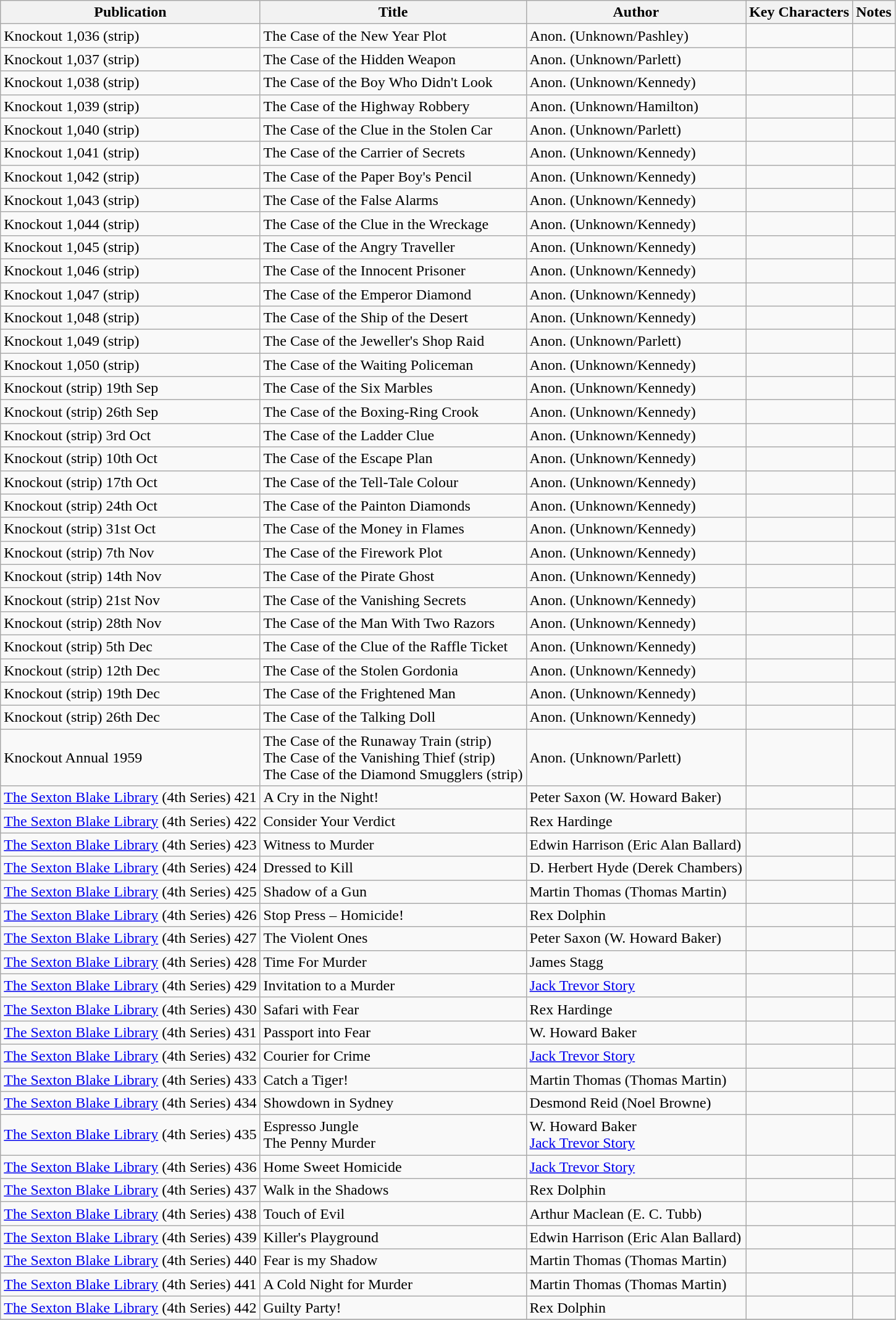<table class="wikitable">
<tr>
<th>Publication</th>
<th>Title</th>
<th>Author</th>
<th>Key Characters</th>
<th>Notes</th>
</tr>
<tr>
<td>Knockout 1,036 (strip)</td>
<td>The Case of the New Year Plot</td>
<td>Anon. (Unknown/Pashley)</td>
<td></td>
<td></td>
</tr>
<tr>
<td>Knockout 1,037 (strip)</td>
<td>The Case of the Hidden Weapon</td>
<td>Anon. (Unknown/Parlett)</td>
<td></td>
<td></td>
</tr>
<tr>
<td>Knockout 1,038 (strip)</td>
<td>The Case of the Boy Who Didn't Look</td>
<td>Anon. (Unknown/Kennedy)</td>
<td></td>
<td></td>
</tr>
<tr>
<td>Knockout 1,039 (strip)</td>
<td>The Case of the Highway Robbery</td>
<td>Anon. (Unknown/Hamilton)</td>
<td></td>
<td></td>
</tr>
<tr>
<td>Knockout 1,040 (strip)</td>
<td>The Case of the Clue in the Stolen Car</td>
<td>Anon. (Unknown/Parlett)</td>
<td></td>
<td></td>
</tr>
<tr>
<td>Knockout 1,041 (strip)</td>
<td>The Case of the Carrier of Secrets</td>
<td>Anon. (Unknown/Kennedy)</td>
<td></td>
<td></td>
</tr>
<tr>
<td>Knockout 1,042 (strip)</td>
<td>The Case of the Paper Boy's Pencil</td>
<td>Anon. (Unknown/Kennedy)</td>
<td></td>
<td></td>
</tr>
<tr>
<td>Knockout 1,043 (strip)</td>
<td>The Case of the False Alarms</td>
<td>Anon. (Unknown/Kennedy)</td>
<td></td>
<td></td>
</tr>
<tr>
<td>Knockout 1,044 (strip)</td>
<td>The Case of the Clue in the Wreckage</td>
<td>Anon. (Unknown/Kennedy)</td>
<td></td>
<td></td>
</tr>
<tr>
<td>Knockout 1,045 (strip)</td>
<td>The Case of the Angry Traveller</td>
<td>Anon. (Unknown/Kennedy)</td>
<td></td>
<td></td>
</tr>
<tr>
<td>Knockout 1,046 (strip)</td>
<td>The Case of the Innocent Prisoner</td>
<td>Anon. (Unknown/Kennedy)</td>
<td></td>
<td></td>
</tr>
<tr>
<td>Knockout 1,047 (strip)</td>
<td>The Case of the Emperor Diamond</td>
<td>Anon. (Unknown/Kennedy)</td>
<td></td>
<td></td>
</tr>
<tr>
<td>Knockout 1,048 (strip)</td>
<td>The Case of the Ship of the Desert</td>
<td>Anon. (Unknown/Kennedy)</td>
<td></td>
<td></td>
</tr>
<tr>
<td>Knockout 1,049 (strip)</td>
<td>The Case of the Jeweller's Shop Raid</td>
<td>Anon. (Unknown/Parlett)</td>
<td></td>
<td></td>
</tr>
<tr>
<td>Knockout 1,050 (strip)</td>
<td>The Case of the Waiting Policeman</td>
<td>Anon. (Unknown/Kennedy)</td>
<td></td>
<td></td>
</tr>
<tr>
<td>Knockout (strip) 19th Sep</td>
<td>The Case of the Six Marbles</td>
<td>Anon. (Unknown/Kennedy)</td>
<td></td>
<td></td>
</tr>
<tr>
<td>Knockout (strip) 26th Sep</td>
<td>The Case of the Boxing-Ring Crook</td>
<td>Anon. (Unknown/Kennedy)</td>
<td></td>
<td></td>
</tr>
<tr>
<td>Knockout (strip) 3rd Oct</td>
<td>The Case of the Ladder Clue</td>
<td>Anon. (Unknown/Kennedy)</td>
<td></td>
<td></td>
</tr>
<tr>
<td>Knockout (strip) 10th Oct</td>
<td>The Case of the Escape Plan</td>
<td>Anon. (Unknown/Kennedy)</td>
<td></td>
<td></td>
</tr>
<tr>
<td>Knockout (strip) 17th Oct</td>
<td>The Case of the Tell-Tale Colour</td>
<td>Anon. (Unknown/Kennedy)</td>
<td></td>
<td></td>
</tr>
<tr>
<td>Knockout (strip) 24th Oct</td>
<td>The Case of the Painton Diamonds</td>
<td>Anon. (Unknown/Kennedy)</td>
<td></td>
<td></td>
</tr>
<tr>
<td>Knockout (strip) 31st Oct</td>
<td>The Case of the Money in Flames</td>
<td>Anon. (Unknown/Kennedy)</td>
<td></td>
<td></td>
</tr>
<tr>
<td>Knockout (strip) 7th Nov</td>
<td>The Case of the Firework Plot</td>
<td>Anon. (Unknown/Kennedy)</td>
<td></td>
<td></td>
</tr>
<tr>
<td>Knockout (strip) 14th Nov</td>
<td>The Case of the Pirate Ghost</td>
<td>Anon. (Unknown/Kennedy)</td>
<td></td>
<td></td>
</tr>
<tr>
<td>Knockout (strip) 21st Nov</td>
<td>The Case of the Vanishing Secrets</td>
<td>Anon. (Unknown/Kennedy)</td>
<td></td>
<td></td>
</tr>
<tr>
<td>Knockout (strip) 28th Nov</td>
<td>The Case of the Man With Two Razors</td>
<td>Anon. (Unknown/Kennedy)</td>
<td></td>
<td></td>
</tr>
<tr>
<td>Knockout (strip) 5th Dec</td>
<td>The Case of the Clue of the Raffle Ticket</td>
<td>Anon. (Unknown/Kennedy)</td>
<td></td>
<td></td>
</tr>
<tr>
<td>Knockout (strip) 12th Dec</td>
<td>The Case of the Stolen Gordonia</td>
<td>Anon. (Unknown/Kennedy)</td>
<td></td>
<td></td>
</tr>
<tr>
<td>Knockout (strip) 19th Dec</td>
<td>The Case of the Frightened Man</td>
<td>Anon. (Unknown/Kennedy)</td>
<td></td>
<td></td>
</tr>
<tr>
<td>Knockout (strip) 26th Dec</td>
<td>The Case of the Talking Doll</td>
<td>Anon. (Unknown/Kennedy)</td>
<td></td>
<td></td>
</tr>
<tr>
<td>Knockout Annual 1959</td>
<td>The Case of the Runaway Train (strip) <br> The Case of the Vanishing Thief (strip) <br> The Case of the Diamond Smugglers (strip)</td>
<td>Anon. (Unknown/Parlett)</td>
<td></td>
<td></td>
</tr>
<tr>
<td><a href='#'>The Sexton Blake Library</a> (4th Series) 421</td>
<td>A Cry in the Night!</td>
<td>Peter Saxon (W. Howard Baker)</td>
<td></td>
<td></td>
</tr>
<tr>
<td><a href='#'>The Sexton Blake Library</a> (4th Series) 422</td>
<td>Consider Your Verdict</td>
<td>Rex Hardinge</td>
<td></td>
<td></td>
</tr>
<tr>
<td><a href='#'>The Sexton Blake Library</a> (4th Series) 423</td>
<td>Witness to Murder</td>
<td>Edwin Harrison (Eric Alan Ballard)</td>
<td></td>
<td></td>
</tr>
<tr>
<td><a href='#'>The Sexton Blake Library</a> (4th Series) 424</td>
<td>Dressed to Kill</td>
<td>D. Herbert Hyde (Derek Chambers)</td>
<td></td>
<td></td>
</tr>
<tr>
<td><a href='#'>The Sexton Blake Library</a> (4th Series) 425</td>
<td>Shadow of a Gun</td>
<td>Martin Thomas (Thomas Martin)</td>
<td></td>
<td></td>
</tr>
<tr>
<td><a href='#'>The Sexton Blake Library</a> (4th Series) 426</td>
<td>Stop Press – Homicide!</td>
<td>Rex Dolphin</td>
<td></td>
<td></td>
</tr>
<tr>
<td><a href='#'>The Sexton Blake Library</a> (4th Series) 427</td>
<td>The Violent Ones</td>
<td>Peter Saxon (W. Howard Baker)</td>
<td></td>
<td></td>
</tr>
<tr>
<td><a href='#'>The Sexton Blake Library</a> (4th Series) 428</td>
<td>Time For Murder</td>
<td>James Stagg</td>
<td></td>
<td></td>
</tr>
<tr>
<td><a href='#'>The Sexton Blake Library</a> (4th Series) 429</td>
<td>Invitation to a Murder</td>
<td><a href='#'>Jack Trevor Story</a></td>
<td></td>
<td></td>
</tr>
<tr>
<td><a href='#'>The Sexton Blake Library</a> (4th Series) 430</td>
<td>Safari with Fear</td>
<td>Rex Hardinge</td>
<td></td>
<td></td>
</tr>
<tr>
<td><a href='#'>The Sexton Blake Library</a> (4th Series) 431</td>
<td>Passport into Fear</td>
<td>W. Howard Baker</td>
<td></td>
<td></td>
</tr>
<tr>
<td><a href='#'>The Sexton Blake Library</a> (4th Series) 432</td>
<td>Courier for Crime</td>
<td><a href='#'>Jack Trevor Story</a></td>
<td></td>
<td></td>
</tr>
<tr>
<td><a href='#'>The Sexton Blake Library</a> (4th Series) 433</td>
<td>Catch a Tiger!</td>
<td>Martin Thomas (Thomas Martin)</td>
<td></td>
<td></td>
</tr>
<tr>
<td><a href='#'>The Sexton Blake Library</a> (4th Series) 434</td>
<td>Showdown in Sydney</td>
<td>Desmond Reid (Noel Browne)</td>
<td></td>
<td></td>
</tr>
<tr>
<td><a href='#'>The Sexton Blake Library</a> (4th Series) 435</td>
<td>Espresso Jungle <br> The Penny Murder</td>
<td>W. Howard Baker <br> <a href='#'>Jack Trevor Story</a></td>
<td></td>
<td></td>
</tr>
<tr>
<td><a href='#'>The Sexton Blake Library</a> (4th Series) 436</td>
<td>Home Sweet Homicide</td>
<td><a href='#'>Jack Trevor Story</a></td>
<td></td>
<td></td>
</tr>
<tr>
<td><a href='#'>The Sexton Blake Library</a> (4th Series) 437</td>
<td>Walk in the Shadows</td>
<td>Rex Dolphin</td>
<td></td>
<td></td>
</tr>
<tr>
<td><a href='#'>The Sexton Blake Library</a> (4th Series) 438</td>
<td>Touch of Evil</td>
<td>Arthur Maclean (E. C. Tubb)</td>
<td></td>
<td></td>
</tr>
<tr>
<td><a href='#'>The Sexton Blake Library</a> (4th Series) 439</td>
<td>Killer's Playground</td>
<td>Edwin Harrison (Eric Alan Ballard)</td>
<td></td>
<td></td>
</tr>
<tr>
<td><a href='#'>The Sexton Blake Library</a> (4th Series) 440</td>
<td>Fear is my Shadow</td>
<td>Martin Thomas (Thomas Martin)</td>
<td></td>
<td></td>
</tr>
<tr>
<td><a href='#'>The Sexton Blake Library</a> (4th Series) 441</td>
<td>A Cold Night for Murder</td>
<td>Martin Thomas (Thomas Martin)</td>
<td></td>
<td></td>
</tr>
<tr>
<td><a href='#'>The Sexton Blake Library</a> (4th Series) 442</td>
<td>Guilty Party!</td>
<td>Rex Dolphin</td>
<td></td>
<td></td>
</tr>
<tr>
</tr>
</table>
